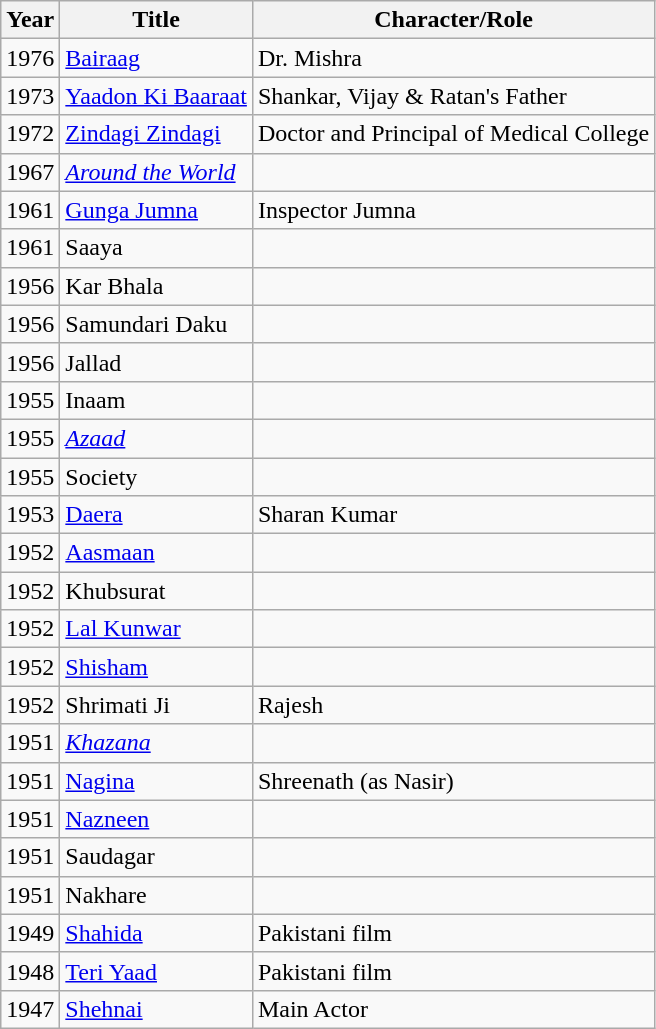<table class="wikitable sortable">
<tr>
<th scope="col">Year</th>
<th scope="col">Title</th>
<th scope="col">Character/Role</th>
</tr>
<tr>
<td>1976</td>
<td><a href='#'>Bairaag</a></td>
<td>Dr. Mishra</td>
</tr>
<tr>
<td>1973</td>
<td><a href='#'>Yaadon Ki Baaraat</a></td>
<td>Shankar, Vijay & Ratan's Father</td>
</tr>
<tr>
<td>1972</td>
<td><a href='#'>Zindagi Zindagi</a></td>
<td>Doctor and Principal of Medical College</td>
</tr>
<tr>
<td>1967</td>
<td><em><a href='#'>Around the World</a></em></td>
<td></td>
</tr>
<tr>
<td>1961</td>
<td><a href='#'>Gunga Jumna</a></td>
<td>Inspector Jumna</td>
</tr>
<tr>
<td>1961</td>
<td>Saaya</td>
<td></td>
</tr>
<tr>
<td>1956</td>
<td>Kar Bhala</td>
<td></td>
</tr>
<tr>
<td>1956</td>
<td>Samundari Daku</td>
<td></td>
</tr>
<tr>
<td>1956</td>
<td>Jallad</td>
<td></td>
</tr>
<tr>
<td>1955</td>
<td>Inaam</td>
<td></td>
</tr>
<tr>
<td>1955</td>
<td><em><a href='#'>Azaad</a></em></td>
<td></td>
</tr>
<tr>
<td>1955</td>
<td>Society</td>
<td></td>
</tr>
<tr>
<td>1953</td>
<td><a href='#'>Daera</a></td>
<td>Sharan Kumar</td>
</tr>
<tr>
<td>1952</td>
<td><a href='#'>Aasmaan</a></td>
<td></td>
</tr>
<tr>
<td>1952</td>
<td>Khubsurat</td>
<td></td>
</tr>
<tr>
<td>1952</td>
<td><a href='#'>Lal Kunwar</a></td>
<td></td>
</tr>
<tr>
<td>1952</td>
<td><a href='#'>Shisham</a></td>
<td></td>
</tr>
<tr>
<td>1952</td>
<td>Shrimati Ji</td>
<td>Rajesh</td>
</tr>
<tr>
<td>1951</td>
<td><em><a href='#'>Khazana</a></em></td>
<td></td>
</tr>
<tr>
<td>1951</td>
<td><a href='#'>Nagina</a></td>
<td>Shreenath (as Nasir)</td>
</tr>
<tr>
<td>1951</td>
<td><a href='#'>Nazneen</a></td>
<td></td>
</tr>
<tr>
<td>1951</td>
<td>Saudagar</td>
<td></td>
</tr>
<tr>
<td>1951</td>
<td>Nakhare</td>
<td></td>
</tr>
<tr>
<td>1949</td>
<td><a href='#'>Shahida</a></td>
<td>Pakistani film</td>
</tr>
<tr>
<td>1948</td>
<td><a href='#'>Teri Yaad</a></td>
<td>Pakistani film</td>
</tr>
<tr>
<td>1947</td>
<td><a href='#'>Shehnai</a></td>
<td>Main Actor</td>
</tr>
</table>
